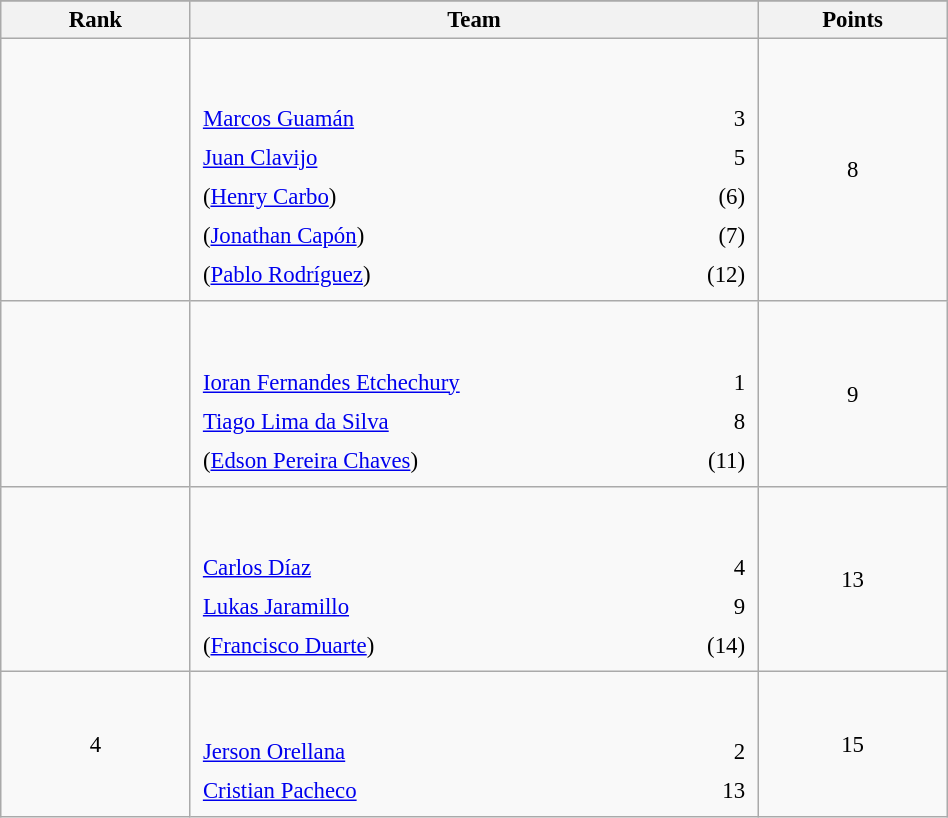<table class="wikitable sortable" style=" text-align:center; font-size:95%;" width="50%">
<tr>
</tr>
<tr>
<th width=10%>Rank</th>
<th width=30%>Team</th>
<th width=10%>Points</th>
</tr>
<tr>
<td align=center></td>
<td align=left> <br><br><table width=100%>
<tr>
<td align=left style="border:0"><a href='#'>Marcos Guamán</a></td>
<td align=right style="border:0">3</td>
</tr>
<tr>
<td align=left style="border:0"><a href='#'>Juan Clavijo</a></td>
<td align=right style="border:0">5</td>
</tr>
<tr>
<td align=left style="border:0">(<a href='#'>Henry Carbo</a>)</td>
<td align=right style="border:0">(6)</td>
</tr>
<tr>
<td align=left style="border:0">(<a href='#'>Jonathan Capón</a>)</td>
<td align=right style="border:0">(7)</td>
</tr>
<tr>
<td align=left style="border:0">(<a href='#'>Pablo Rodríguez</a>)</td>
<td align=right style="border:0">(12)</td>
</tr>
</table>
</td>
<td>8</td>
</tr>
<tr>
<td align=center></td>
<td align=left> <br><br><table width=100%>
<tr>
<td align=left style="border:0"><a href='#'>Ioran Fernandes Etchechury</a></td>
<td align=right style="border:0">1</td>
</tr>
<tr>
<td align=left style="border:0"><a href='#'>Tiago Lima da Silva</a></td>
<td align=right style="border:0">8</td>
</tr>
<tr>
<td align=left style="border:0">(<a href='#'>Edson Pereira Chaves</a>)</td>
<td align=right style="border:0">(11)</td>
</tr>
</table>
</td>
<td>9</td>
</tr>
<tr>
<td align=center></td>
<td align=left> <br><br><table width=100%>
<tr>
<td align=left style="border:0"><a href='#'>Carlos Díaz</a></td>
<td align=right style="border:0">4</td>
</tr>
<tr>
<td align=left style="border:0"><a href='#'>Lukas Jaramillo</a></td>
<td align=right style="border:0">9</td>
</tr>
<tr>
<td align=left style="border:0">(<a href='#'>Francisco Duarte</a>)</td>
<td align=right style="border:0">(14)</td>
</tr>
</table>
</td>
<td>13</td>
</tr>
<tr>
<td align=center>4</td>
<td align=left> <br><br><table width=100%>
<tr>
<td align=left style="border:0"><a href='#'>Jerson Orellana</a></td>
<td align=right style="border:0">2</td>
</tr>
<tr>
<td align=left style="border:0"><a href='#'>Cristian Pacheco</a></td>
<td align=right style="border:0">13</td>
</tr>
</table>
</td>
<td>15</td>
</tr>
</table>
